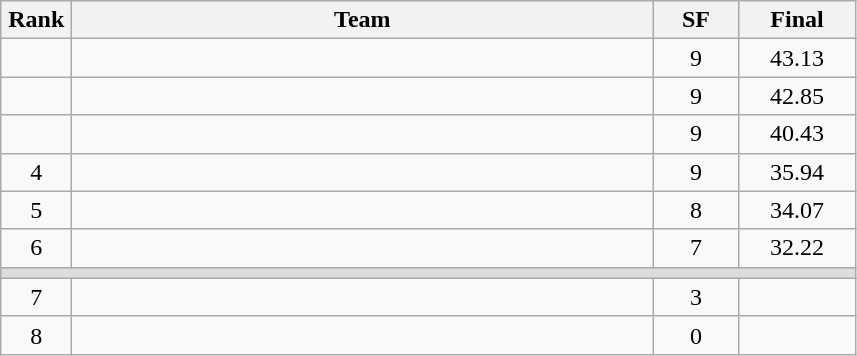<table class=wikitable style="text-align:center">
<tr>
<th width=40>Rank</th>
<th width=380>Team</th>
<th width=50>SF</th>
<th width=70>Final</th>
</tr>
<tr>
<td></td>
<td align=left></td>
<td>9</td>
<td>43.13</td>
</tr>
<tr>
<td></td>
<td align=left></td>
<td>9</td>
<td>42.85</td>
</tr>
<tr>
<td></td>
<td align=left></td>
<td>9</td>
<td>40.43</td>
</tr>
<tr>
<td>4</td>
<td align=left></td>
<td>9</td>
<td>35.94</td>
</tr>
<tr>
<td>5</td>
<td align=left></td>
<td>8</td>
<td>34.07</td>
</tr>
<tr>
<td>6</td>
<td align=left></td>
<td>7</td>
<td>32.22</td>
</tr>
<tr bgcolor=#DDDDDD>
<td colspan=4></td>
</tr>
<tr>
<td>7</td>
<td align=left></td>
<td>3</td>
<td></td>
</tr>
<tr>
<td>8</td>
<td align=left></td>
<td>0</td>
<td></td>
</tr>
</table>
